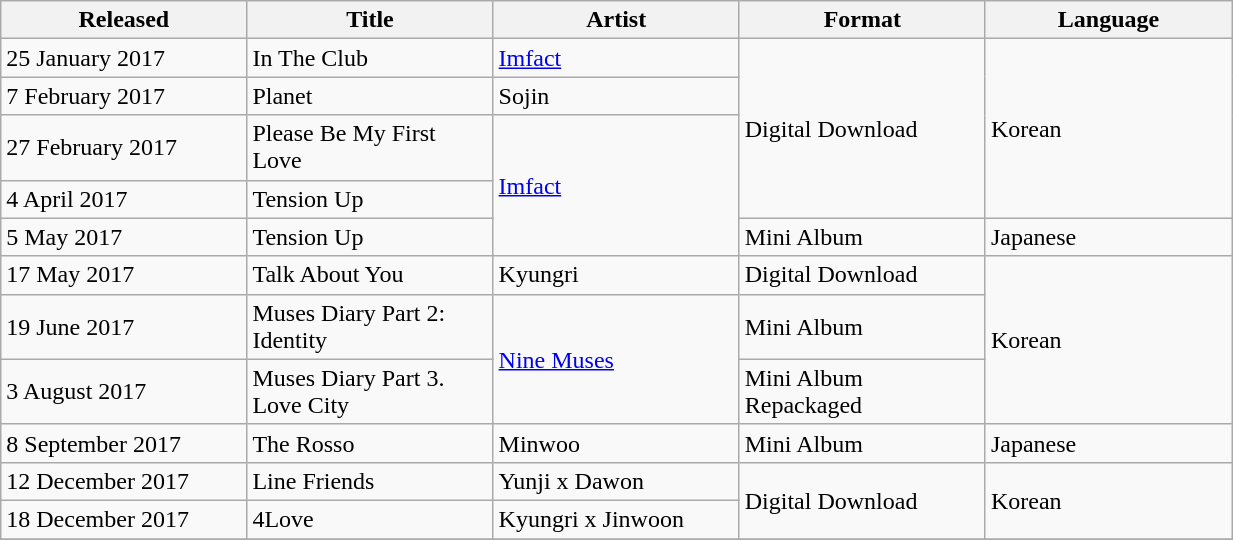<table class="wikitable sortable" align="left center" style="width:65%;">
<tr>
<th style="width:20%;">Released</th>
<th style="width:20%;">Title</th>
<th style="width:20%;">Artist</th>
<th style="width:20%;">Format</th>
<th style="width:20%;">Language</th>
</tr>
<tr>
<td>25 January 2017</td>
<td>In The Club</td>
<td><a href='#'>Imfact</a></td>
<td rowspan="4">Digital Download</td>
<td rowspan="4">Korean</td>
</tr>
<tr>
<td>7 February 2017</td>
<td>Planet</td>
<td>Sojin</td>
</tr>
<tr>
<td>27 February 2017</td>
<td>Please Be My First Love</td>
<td rowspan="3"><a href='#'>Imfact</a></td>
</tr>
<tr>
<td>4 April 2017</td>
<td>Tension Up</td>
</tr>
<tr>
<td>5 May 2017</td>
<td>Tension Up</td>
<td>Mini Album</td>
<td>Japanese</td>
</tr>
<tr>
<td>17 May 2017</td>
<td>Talk About You</td>
<td>Kyungri</td>
<td>Digital Download</td>
<td rowspan="3">Korean</td>
</tr>
<tr>
<td>19 June 2017</td>
<td>Muses Diary Part 2: Identity</td>
<td rowspan="2"><a href='#'>Nine Muses</a></td>
<td>Mini Album</td>
</tr>
<tr>
<td>3 August 2017</td>
<td>Muses Diary Part 3. Love City</td>
<td>Mini Album Repackaged</td>
</tr>
<tr>
<td>8 September 2017</td>
<td>The Rosso</td>
<td>Minwoo</td>
<td>Mini Album</td>
<td>Japanese</td>
</tr>
<tr>
<td>12 December 2017</td>
<td>Line Friends</td>
<td>Yunji x Dawon</td>
<td rowspan="2">Digital Download</td>
<td rowspan="2">Korean</td>
</tr>
<tr>
<td>18 December 2017</td>
<td>4Love</td>
<td>Kyungri x Jinwoon</td>
</tr>
<tr>
</tr>
</table>
